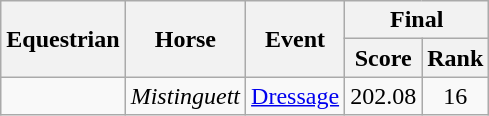<table class="wikitable sortable" style="text-align:center">
<tr>
<th rowspan=2>Equestrian</th>
<th rowspan=2>Horse</th>
<th rowspan=2>Event</th>
<th colspan=2>Final</th>
</tr>
<tr>
<th>Score</th>
<th>Rank</th>
</tr>
<tr>
<td align=left></td>
<td align=left><em>Mistinguett</em></td>
<td align=left><a href='#'>Dressage</a></td>
<td>202.08</td>
<td>16</td>
</tr>
</table>
